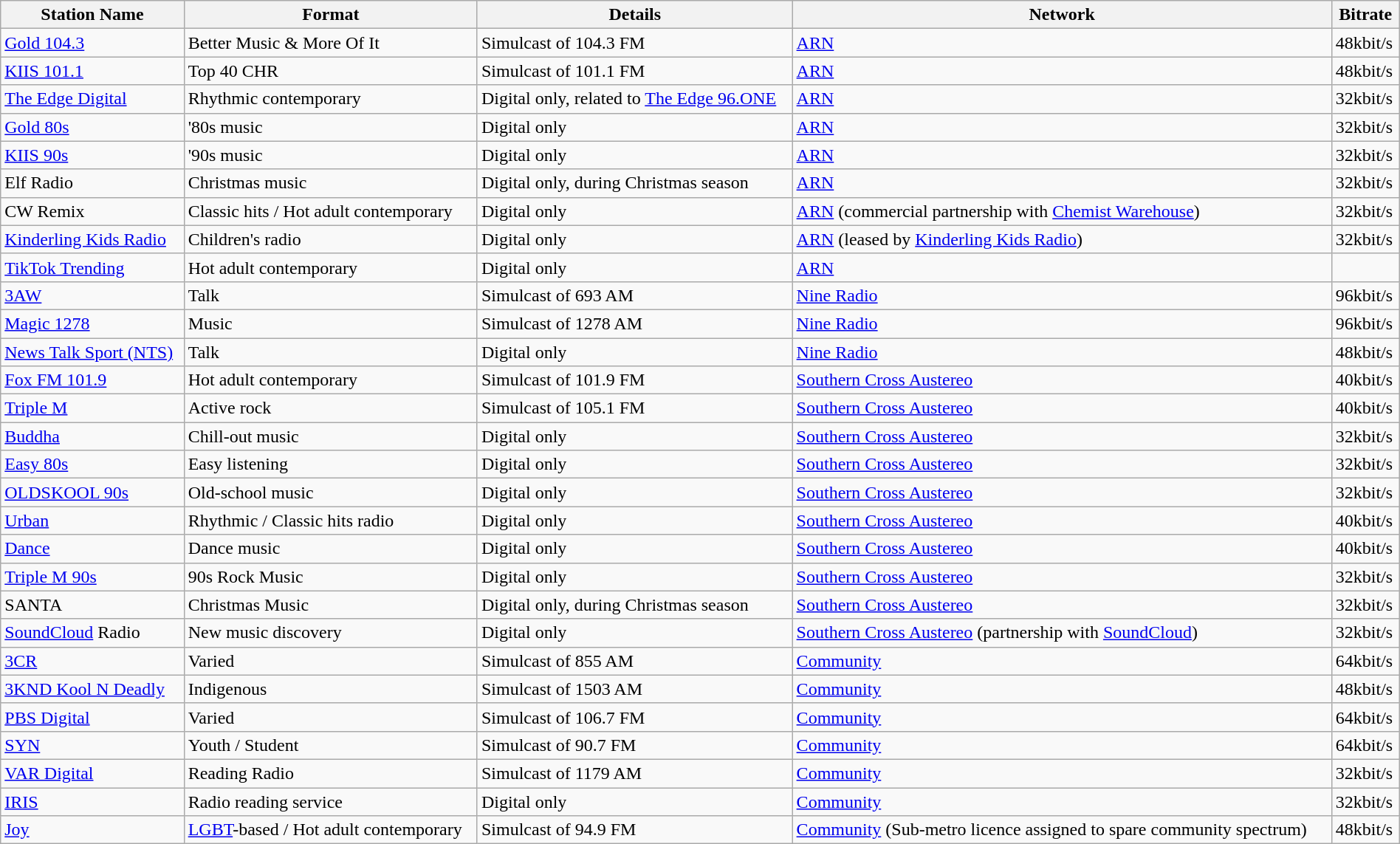<table class="wikitable sortable" width="100%">
<tr>
<th>Station Name</th>
<th>Format</th>
<th>Details</th>
<th>Network</th>
<th>Bitrate</th>
</tr>
<tr>
<td><a href='#'>Gold 104.3</a></td>
<td>Better Music & More Of It</td>
<td>Simulcast of 104.3 FM</td>
<td><a href='#'>ARN</a></td>
<td>48kbit/s</td>
</tr>
<tr>
<td><a href='#'>KIIS 101.1</a></td>
<td>Top 40 CHR</td>
<td>Simulcast of 101.1 FM</td>
<td><a href='#'>ARN</a></td>
<td>48kbit/s</td>
</tr>
<tr>
<td><a href='#'>The Edge Digital</a></td>
<td>Rhythmic contemporary</td>
<td>Digital only, related to <a href='#'>The Edge 96.ONE</a></td>
<td><a href='#'>ARN</a></td>
<td>32kbit/s</td>
</tr>
<tr>
<td><a href='#'>Gold 80s</a></td>
<td>'80s music</td>
<td>Digital only</td>
<td><a href='#'>ARN</a></td>
<td>32kbit/s</td>
</tr>
<tr>
<td><a href='#'>KIIS 90s</a></td>
<td>'90s music</td>
<td>Digital only</td>
<td><a href='#'>ARN</a></td>
<td>32kbit/s</td>
</tr>
<tr>
<td>Elf Radio</td>
<td>Christmas music</td>
<td>Digital only, during Christmas season</td>
<td><a href='#'>ARN</a></td>
<td>32kbit/s</td>
</tr>
<tr>
<td>CW Remix</td>
<td>Classic hits / Hot adult contemporary</td>
<td>Digital only</td>
<td><a href='#'>ARN</a> (commercial partnership with <a href='#'>Chemist Warehouse</a>)</td>
<td>32kbit/s</td>
</tr>
<tr>
<td><a href='#'>Kinderling Kids Radio</a></td>
<td>Children's radio</td>
<td>Digital only</td>
<td><a href='#'>ARN</a> (leased by <a href='#'>Kinderling Kids Radio</a>)</td>
<td>32kbit/s</td>
</tr>
<tr>
<td><a href='#'>TikTok Trending</a></td>
<td>Hot adult contemporary</td>
<td>Digital only</td>
<td><a href='#'>ARN</a></td>
<td></td>
</tr>
<tr>
<td><a href='#'>3AW</a></td>
<td>Talk</td>
<td>Simulcast of 693 AM</td>
<td><a href='#'>Nine Radio</a></td>
<td>96kbit/s</td>
</tr>
<tr>
<td><a href='#'>Magic 1278</a></td>
<td>Music</td>
<td>Simulcast of 1278 AM</td>
<td><a href='#'>Nine Radio</a></td>
<td>96kbit/s</td>
</tr>
<tr>
<td><a href='#'>News Talk Sport (NTS)</a></td>
<td>Talk</td>
<td>Digital only</td>
<td><a href='#'>Nine Radio</a></td>
<td>48kbit/s</td>
</tr>
<tr>
<td><a href='#'>Fox FM 101.9</a></td>
<td>Hot adult contemporary</td>
<td>Simulcast of 101.9 FM</td>
<td><a href='#'>Southern Cross Austereo</a></td>
<td>40kbit/s</td>
</tr>
<tr>
<td><a href='#'>Triple M</a></td>
<td>Active rock</td>
<td>Simulcast of 105.1 FM</td>
<td><a href='#'>Southern Cross Austereo</a></td>
<td>40kbit/s</td>
</tr>
<tr>
<td><a href='#'>Buddha</a></td>
<td>Chill-out music</td>
<td>Digital only</td>
<td><a href='#'>Southern Cross Austereo</a></td>
<td>32kbit/s</td>
</tr>
<tr>
<td><a href='#'>Easy 80s</a></td>
<td>Easy listening</td>
<td>Digital only</td>
<td><a href='#'>Southern Cross Austereo</a></td>
<td>32kbit/s</td>
</tr>
<tr>
<td><a href='#'>OLDSKOOL 90s</a></td>
<td>Old-school music</td>
<td>Digital only</td>
<td><a href='#'>Southern Cross Austereo</a></td>
<td>32kbit/s</td>
</tr>
<tr>
<td><a href='#'>Urban</a></td>
<td>Rhythmic / Classic hits radio</td>
<td>Digital only</td>
<td><a href='#'>Southern Cross Austereo</a></td>
<td>40kbit/s</td>
</tr>
<tr>
<td><a href='#'>Dance</a></td>
<td>Dance music</td>
<td>Digital only</td>
<td><a href='#'>Southern Cross Austereo</a></td>
<td>40kbit/s</td>
</tr>
<tr>
<td><a href='#'>Triple M 90s</a></td>
<td>90s Rock Music</td>
<td>Digital only</td>
<td><a href='#'>Southern Cross Austereo</a></td>
<td>32kbit/s</td>
</tr>
<tr>
<td>SANTA</td>
<td>Christmas Music</td>
<td>Digital only, during Christmas season</td>
<td><a href='#'>Southern Cross Austereo</a></td>
<td>32kbit/s</td>
</tr>
<tr>
<td><a href='#'>SoundCloud</a> Radio</td>
<td>New music discovery</td>
<td>Digital only</td>
<td><a href='#'>Southern Cross Austereo</a> (partnership with <a href='#'>SoundCloud</a>)</td>
<td>32kbit/s</td>
</tr>
<tr>
<td><a href='#'>3CR</a></td>
<td>Varied</td>
<td>Simulcast of 855 AM</td>
<td><a href='#'>Community</a></td>
<td>64kbit/s</td>
</tr>
<tr>
<td><a href='#'>3KND Kool N Deadly</a></td>
<td>Indigenous</td>
<td>Simulcast of 1503 AM</td>
<td><a href='#'>Community</a></td>
<td>48kbit/s</td>
</tr>
<tr>
<td><a href='#'>PBS Digital</a></td>
<td>Varied</td>
<td>Simulcast of 106.7 FM</td>
<td><a href='#'>Community</a></td>
<td>64kbit/s</td>
</tr>
<tr>
<td><a href='#'>SYN</a></td>
<td>Youth / Student</td>
<td>Simulcast of 90.7 FM</td>
<td><a href='#'>Community</a></td>
<td>64kbit/s</td>
</tr>
<tr>
<td><a href='#'>VAR Digital</a></td>
<td>Reading Radio</td>
<td>Simulcast of 1179 AM</td>
<td><a href='#'>Community</a></td>
<td>32kbit/s</td>
</tr>
<tr>
<td><a href='#'>IRIS</a></td>
<td>Radio reading service</td>
<td>Digital only</td>
<td><a href='#'>Community</a></td>
<td>32kbit/s</td>
</tr>
<tr>
<td><a href='#'>Joy</a></td>
<td><a href='#'>LGBT</a>-based / Hot adult contemporary</td>
<td>Simulcast of 94.9 FM</td>
<td><a href='#'>Community</a> (Sub-metro licence assigned to spare community spectrum)</td>
<td>48kbit/s</td>
</tr>
</table>
